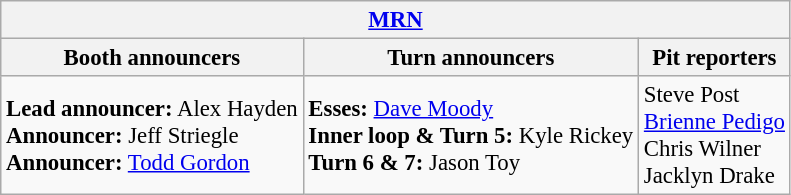<table class="wikitable" style="font-size: 95%;">
<tr>
<th colspan="3"><a href='#'>MRN</a></th>
</tr>
<tr>
<th>Booth announcers</th>
<th>Turn announcers</th>
<th>Pit reporters</th>
</tr>
<tr>
<td><strong>Lead announcer:</strong> Alex Hayden<br><strong>Announcer:</strong> Jeff Striegle<br><strong>Announcer:</strong> <a href='#'>Todd Gordon</a></td>
<td><strong>Esses:</strong> <a href='#'>Dave Moody</a> <br><strong>Inner loop & Turn 5:</strong> Kyle Rickey<br><strong>Turn 6 & 7:</strong> Jason Toy</td>
<td>Steve Post<br><a href='#'>Brienne Pedigo</a><br>Chris Wilner<br>Jacklyn Drake</td>
</tr>
</table>
